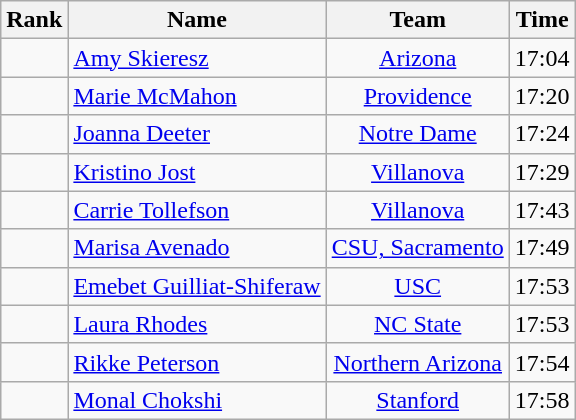<table class="wikitable sortable" style="text-align:center">
<tr>
<th>Rank</th>
<th>Name</th>
<th>Team</th>
<th>Time</th>
</tr>
<tr>
<td></td>
<td align=left> <a href='#'>Amy Skieresz</a></td>
<td><a href='#'>Arizona</a></td>
<td>17:04</td>
</tr>
<tr>
<td></td>
<td align=left> <a href='#'>Marie McMahon</a></td>
<td><a href='#'>Providence</a></td>
<td>17:20</td>
</tr>
<tr>
<td></td>
<td align=left> <a href='#'>Joanna Deeter</a></td>
<td><a href='#'>Notre Dame</a></td>
<td>17:24</td>
</tr>
<tr>
<td></td>
<td align=left> <a href='#'>Kristino Jost</a></td>
<td><a href='#'>Villanova</a></td>
<td>17:29</td>
</tr>
<tr>
<td></td>
<td align=left> <a href='#'>Carrie Tollefson</a></td>
<td><a href='#'>Villanova</a></td>
<td>17:43</td>
</tr>
<tr>
<td></td>
<td align=left> <a href='#'>Marisa Avenado</a></td>
<td><a href='#'>CSU, Sacramento</a></td>
<td>17:49</td>
</tr>
<tr>
<td></td>
<td align=left> <a href='#'>Emebet Guilliat-Shiferaw</a></td>
<td><a href='#'>USC</a></td>
<td>17:53</td>
</tr>
<tr>
<td></td>
<td align=left> <a href='#'>Laura Rhodes</a></td>
<td><a href='#'>NC State</a></td>
<td>17:53</td>
</tr>
<tr>
<td></td>
<td align=left> <a href='#'>Rikke Peterson</a></td>
<td><a href='#'>Northern Arizona</a></td>
<td>17:54</td>
</tr>
<tr>
<td></td>
<td align=left> <a href='#'>Monal Chokshi</a></td>
<td><a href='#'>Stanford</a></td>
<td>17:58</td>
</tr>
</table>
